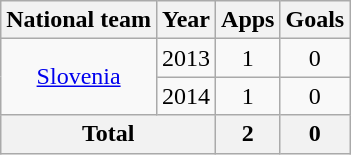<table class="wikitable" style="text-align:center">
<tr>
<th>National team</th>
<th>Year</th>
<th>Apps</th>
<th>Goals</th>
</tr>
<tr>
<td rowspan="2"><a href='#'>Slovenia</a></td>
<td>2013</td>
<td>1</td>
<td>0</td>
</tr>
<tr>
<td>2014</td>
<td>1</td>
<td>0</td>
</tr>
<tr>
<th colspan="2">Total</th>
<th>2</th>
<th>0</th>
</tr>
</table>
